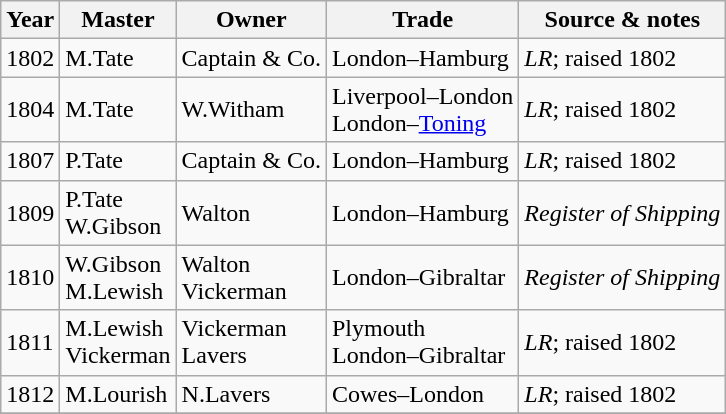<table class=" wikitable">
<tr>
<th>Year</th>
<th>Master</th>
<th>Owner</th>
<th>Trade</th>
<th>Source & notes</th>
</tr>
<tr>
<td>1802</td>
<td>M.Tate</td>
<td>Captain & Co.</td>
<td>London–Hamburg</td>
<td><em>LR</em>; raised 1802</td>
</tr>
<tr>
<td>1804</td>
<td>M.Tate</td>
<td>W.Witham</td>
<td>Liverpool–London<br>London–<a href='#'>Toning</a></td>
<td><em>LR</em>; raised 1802</td>
</tr>
<tr>
<td>1807</td>
<td>P.Tate</td>
<td>Captain & Co.</td>
<td>London–Hamburg</td>
<td><em>LR</em>; raised 1802</td>
</tr>
<tr>
<td>1809</td>
<td>P.Tate<br>W.Gibson</td>
<td>Walton</td>
<td>London–Hamburg</td>
<td><em>Register of Shipping</em></td>
</tr>
<tr>
<td>1810</td>
<td>W.Gibson<br>M.Lewish</td>
<td>Walton<br>Vickerman</td>
<td>London–Gibraltar</td>
<td><em>Register of Shipping</em></td>
</tr>
<tr>
<td>1811</td>
<td>M.Lewish<br>Vickerman</td>
<td>Vickerman<br>Lavers</td>
<td>Plymouth<br>London–Gibraltar</td>
<td><em>LR</em>; raised 1802</td>
</tr>
<tr>
<td>1812</td>
<td>M.Lourish</td>
<td>N.Lavers</td>
<td>Cowes–London</td>
<td><em>LR</em>; raised 1802</td>
</tr>
<tr>
</tr>
</table>
